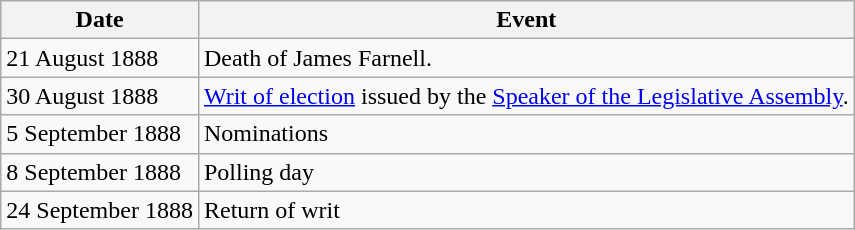<table class="wikitable">
<tr>
<th>Date</th>
<th>Event</th>
</tr>
<tr>
<td>21 August 1888</td>
<td>Death of James Farnell.</td>
</tr>
<tr>
<td>30 August 1888</td>
<td><a href='#'>Writ of election</a> issued by the <a href='#'>Speaker of the Legislative Assembly</a>.</td>
</tr>
<tr>
<td>5 September 1888</td>
<td>Nominations</td>
</tr>
<tr>
<td>8 September 1888</td>
<td>Polling day</td>
</tr>
<tr>
<td>24 September 1888</td>
<td>Return of writ</td>
</tr>
</table>
